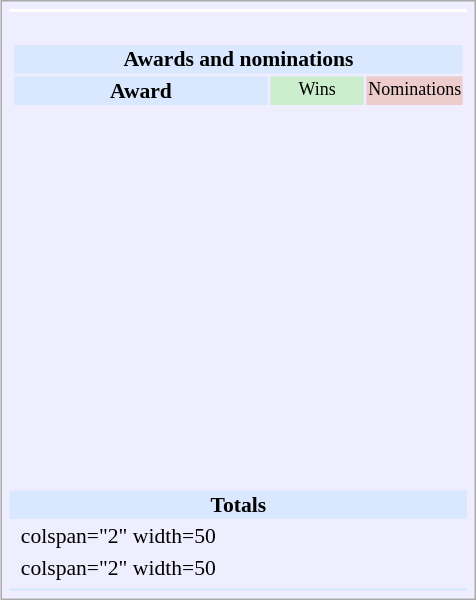<table class="infobox" style="width:22em; text-align:left; font-size:90%; vertical-align:middle; background:#eef;">
<tr style="background:white;">
<td colspan="3" style="text-align:center;"></td>
</tr>
<tr>
<td colspan="3"><br><table class="collapsible collapsed" style="width:100%;">
<tr>
<th colspan="3" style="background:#d9e8ff; text-align:center;">Awards and nominations</th>
</tr>
<tr style="background:#d9e8ff; text-align:center;">
<th style="vertical-align: middle;">Award</th>
<td style="background:#cec; font-size:9pt; width:60px;">Wins</td>
<td style="background:#ecc; font-size:9pt; width:60px;">Nominations</td>
</tr>
<tr>
<td style="text-align:left;"><br></td>
<td></td>
<td></td>
</tr>
<tr>
<td style="text-align:left;"><br></td>
<td></td>
<td></td>
</tr>
<tr>
<td style="text-align:left;"><br></td>
<td></td>
<td></td>
</tr>
<tr>
<td style="text-align:left;"><br></td>
<td></td>
<td></td>
</tr>
<tr>
<td style="text-align:left;"><br></td>
<td></td>
<td></td>
</tr>
<tr>
<td style="text-align:left;"><br></td>
<td></td>
<td></td>
</tr>
<tr>
<td style="text-align:left;"><br></td>
<td></td>
<td></td>
</tr>
<tr>
<td style="text-align:left;"><br></td>
<td></td>
<td></td>
</tr>
<tr>
<td style="text-align:left;"><br></td>
<td></td>
<td></td>
</tr>
<tr>
<td style="text-align:left;"><br></td>
<td></td>
<td></td>
</tr>
<tr>
<td style="text-align:left;"><br></td>
<td></td>
<td></td>
</tr>
<tr>
<td style="text-align:left;"><br></td>
<td></td>
<td></td>
</tr>
</table>
</td>
</tr>
<tr style="background-color:#d9e8ff;">
<td colspan="3" style="text-align:center;"><strong>Totals</strong></td>
</tr>
<tr>
<td></td>
<td>colspan="2" width=50 </td>
</tr>
<tr>
<td></td>
<td>colspan="2" width=50 </td>
</tr>
<tr>
</tr>
<tr style="background:#d9e8ff;">
<td colspan="3" style="font-size: smaller; text-align:center;"></td>
</tr>
</table>
